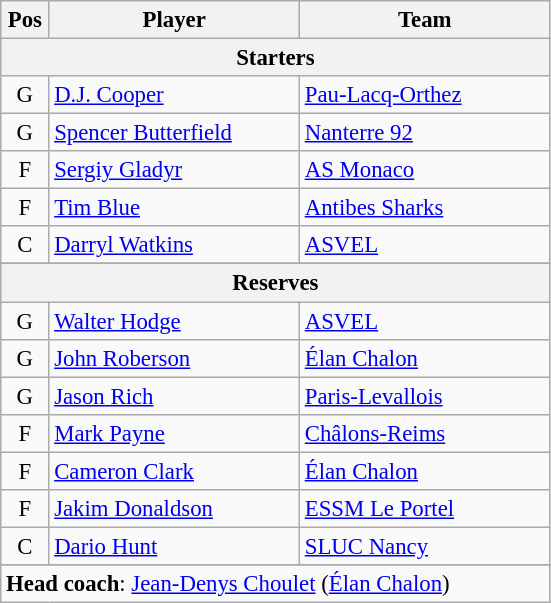<table class="wikitable" style="text-align:center; font-size:95%;">
<tr>
<th scope="col" width="25px">Pos</th>
<th scope="col" width="160px">Player</th>
<th scope="col" width="160px">Team</th>
</tr>
<tr>
<th scope="col" colspan="5">Starters</th>
</tr>
<tr>
<td>G</td>
<td style="text-align:left"> <a href='#'>D.J. Cooper</a></td>
<td style="text-align:left"><a href='#'>Pau-Lacq-Orthez</a></td>
</tr>
<tr>
<td>G</td>
<td style="text-align:left"> <a href='#'>Spencer Butterfield</a></td>
<td style="text-align:left"><a href='#'>Nanterre 92</a></td>
</tr>
<tr>
<td>F</td>
<td style="text-align:left"> <a href='#'>Sergiy Gladyr</a></td>
<td style="text-align:left"><a href='#'>AS Monaco</a></td>
</tr>
<tr>
<td>F</td>
<td style="text-align:left"> <a href='#'>Tim Blue</a></td>
<td style="text-align:left"><a href='#'>Antibes Sharks</a></td>
</tr>
<tr>
<td>C</td>
<td style="text-align:left"> <a href='#'>Darryl Watkins</a></td>
<td style="text-align:left"><a href='#'>ASVEL</a></td>
</tr>
<tr>
</tr>
<tr>
<th scope="col" colspan="5">Reserves</th>
</tr>
<tr>
<td>G</td>
<td style="text-align:left"> <a href='#'>Walter Hodge</a></td>
<td style="text-align:left"><a href='#'>ASVEL</a></td>
</tr>
<tr>
<td>G</td>
<td style="text-align:left"> <a href='#'>John Roberson</a></td>
<td style="text-align:left"><a href='#'>Élan Chalon</a></td>
</tr>
<tr>
<td>G</td>
<td style="text-align:left"> <a href='#'>Jason Rich</a></td>
<td style="text-align:left"><a href='#'>Paris-Levallois</a></td>
</tr>
<tr>
<td>F</td>
<td style="text-align:left"> <a href='#'>Mark Payne</a></td>
<td style="text-align:left"><a href='#'>Châlons-Reims</a></td>
</tr>
<tr>
<td>F</td>
<td style="text-align:left"> <a href='#'>Cameron Clark</a></td>
<td style="text-align:left"><a href='#'>Élan Chalon</a></td>
</tr>
<tr>
<td>F</td>
<td style="text-align:left"> <a href='#'>Jakim Donaldson</a></td>
<td style="text-align:left"><a href='#'>ESSM Le Portel</a></td>
</tr>
<tr>
<td>C</td>
<td style="text-align:left"> <a href='#'>Dario Hunt</a></td>
<td style="text-align:left"><a href='#'>SLUC Nancy</a></td>
</tr>
<tr>
</tr>
<tr>
<td style="text-align:left" colspan="5"><strong>Head coach</strong>:  <a href='#'>Jean-Denys Choulet</a> (<a href='#'>Élan Chalon</a>)</td>
</tr>
</table>
